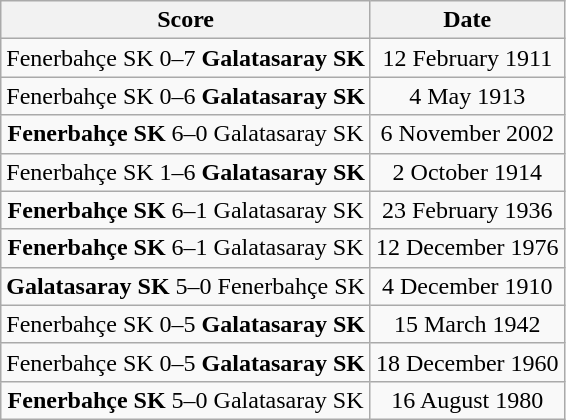<table class="wikitable" style="text-align: center">
<tr>
<th>Score</th>
<th>Date</th>
</tr>
<tr>
<td>Fenerbahçe SK 0–7 <strong>Galatasaray SK</strong></td>
<td>12 February 1911</td>
</tr>
<tr>
<td>Fenerbahçe SK 0–6 <strong>Galatasaray SK</strong></td>
<td>4 May 1913</td>
</tr>
<tr>
<td><strong>Fenerbahçe SK</strong> 6–0 Galatasaray SK</td>
<td>6 November 2002</td>
</tr>
<tr>
<td>Fenerbahçe SK 1–6 <strong>Galatasaray SK</strong></td>
<td>2 October 1914</td>
</tr>
<tr>
<td><strong>Fenerbahçe SK</strong> 6–1 Galatasaray SK</td>
<td>23 February 1936</td>
</tr>
<tr>
<td><strong>Fenerbahçe SK</strong> 6–1 Galatasaray SK</td>
<td>12 December 1976</td>
</tr>
<tr>
<td><strong>Galatasaray SK</strong> 5–0 Fenerbahçe SK</td>
<td>4 December 1910</td>
</tr>
<tr>
<td>Fenerbahçe SK 0–5 <strong>Galatasaray SK</strong></td>
<td>15 March 1942</td>
</tr>
<tr>
<td>Fenerbahçe SK 0–5 <strong>Galatasaray SK</strong></td>
<td>18 December 1960</td>
</tr>
<tr>
<td><strong>Fenerbahçe SK</strong> 5–0 Galatasaray SK</td>
<td>16 August 1980</td>
</tr>
</table>
